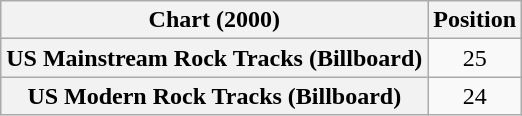<table class="wikitable plainrowheaders" style="text-align:center">
<tr>
<th>Chart (2000)</th>
<th>Position</th>
</tr>
<tr>
<th scope="row">US Mainstream Rock Tracks (Billboard)</th>
<td align="center">25</td>
</tr>
<tr>
<th scope="row">US Modern Rock Tracks (Billboard)</th>
<td align="center">24</td>
</tr>
</table>
